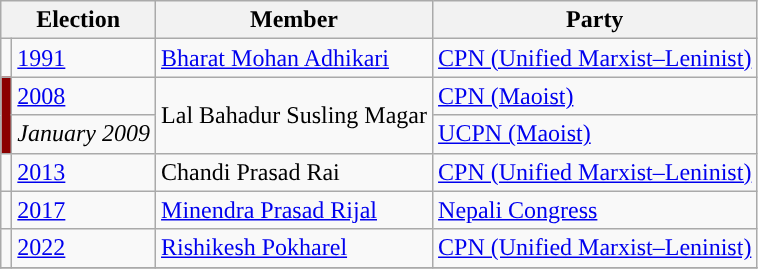<table class="wikitable">
<tr>
<th colspan="2">Election</th>
<th>Member</th>
<th>Party</th>
</tr>
<tr>
<td style="background-color:"></td>
<td><a href='#'>1991</a></td>
<td><a href='#'>Bharat Mohan Adhikari</a></td>
<td><a href='#'>CPN (Unified Marxist–Leninist)</a></td>
</tr>
<tr>
<td rowspan="2" style="background-color:darkred"></td>
<td><a href='#'>2008</a></td>
<td rowspan="2">Lal Bahadur Susling Magar</td>
<td><a href='#'>CPN (Maoist)</a></td>
</tr>
<tr>
<td><em>January 2009</em></td>
<td><a href='#'>UCPN (Maoist)</a></td>
</tr>
<tr>
<td style="background-color:"></td>
<td><a href='#'>2013</a></td>
<td>Chandi Prasad Rai</td>
<td><a href='#'>CPN (Unified Marxist–Leninist)</a></td>
</tr>
<tr>
<td style="background-color:"></td>
<td><a href='#'>2017</a></td>
<td><a href='#'>Minendra Prasad Rijal</a></td>
<td><a href='#'>Nepali Congress</a></td>
</tr>
<tr>
<td style="background-color:"></td>
<td><a href='#'>2022</a></td>
<td><a href='#'>Rishikesh Pokharel</a></td>
<td><a href='#'>CPN (Unified Marxist–Leninist)</a></td>
</tr>
<tr>
</tr>
</table>
